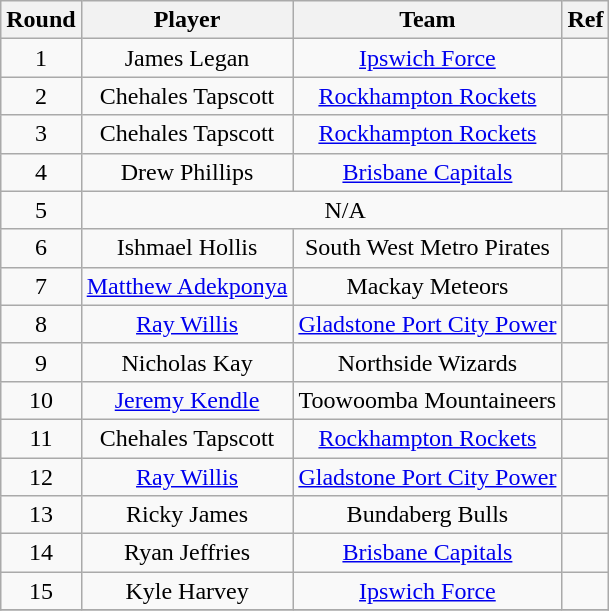<table class="wikitable" style="text-align:center">
<tr>
<th>Round</th>
<th>Player</th>
<th>Team</th>
<th>Ref</th>
</tr>
<tr>
<td>1</td>
<td>James Legan</td>
<td><a href='#'>Ipswich Force</a></td>
<td></td>
</tr>
<tr>
<td>2</td>
<td>Chehales Tapscott</td>
<td><a href='#'>Rockhampton Rockets</a></td>
<td></td>
</tr>
<tr>
<td>3</td>
<td>Chehales Tapscott</td>
<td><a href='#'>Rockhampton Rockets</a></td>
<td></td>
</tr>
<tr>
<td>4</td>
<td>Drew Phillips</td>
<td><a href='#'>Brisbane Capitals</a></td>
<td></td>
</tr>
<tr>
<td>5</td>
<td colspan=3>N/A</td>
</tr>
<tr>
<td>6</td>
<td>Ishmael Hollis</td>
<td>South West Metro Pirates</td>
<td></td>
</tr>
<tr>
<td>7</td>
<td><a href='#'>Matthew Adekponya</a></td>
<td>Mackay Meteors</td>
<td></td>
</tr>
<tr>
<td>8</td>
<td><a href='#'>Ray Willis</a></td>
<td><a href='#'>Gladstone Port City Power</a></td>
<td></td>
</tr>
<tr>
<td>9</td>
<td>Nicholas Kay</td>
<td>Northside Wizards</td>
<td></td>
</tr>
<tr>
<td>10</td>
<td><a href='#'>Jeremy Kendle</a></td>
<td>Toowoomba Mountaineers</td>
<td></td>
</tr>
<tr>
<td>11</td>
<td>Chehales Tapscott</td>
<td><a href='#'>Rockhampton Rockets</a></td>
<td></td>
</tr>
<tr>
<td>12</td>
<td><a href='#'>Ray Willis</a></td>
<td><a href='#'>Gladstone Port City Power</a></td>
<td></td>
</tr>
<tr>
<td>13</td>
<td>Ricky James</td>
<td>Bundaberg Bulls</td>
<td></td>
</tr>
<tr>
<td>14</td>
<td>Ryan Jeffries</td>
<td><a href='#'>Brisbane Capitals</a></td>
<td></td>
</tr>
<tr>
<td>15</td>
<td>Kyle Harvey</td>
<td><a href='#'>Ipswich Force</a></td>
<td></td>
</tr>
<tr>
</tr>
</table>
